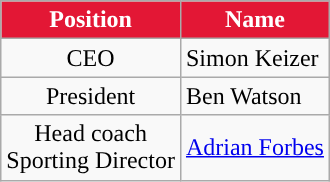<table class="wikitable" style="text-align:center;">
<tr>
<th style="background:#E31735; color:#FFFFFF;">Position</th>
<th style="background:#E31735; color:#FFFFFF;">Name</th>
</tr>
<tr>
<td>CEO</td>
<td align=left> Simon Keizer</td>
</tr>
<tr>
<td>President</td>
<td align=left> Ben Watson</td>
</tr>
<tr>
<td>Head coach<br>Sporting Director</td>
<td align=left> <a href='#'>Adrian Forbes</a></td>
</tr>
</table>
